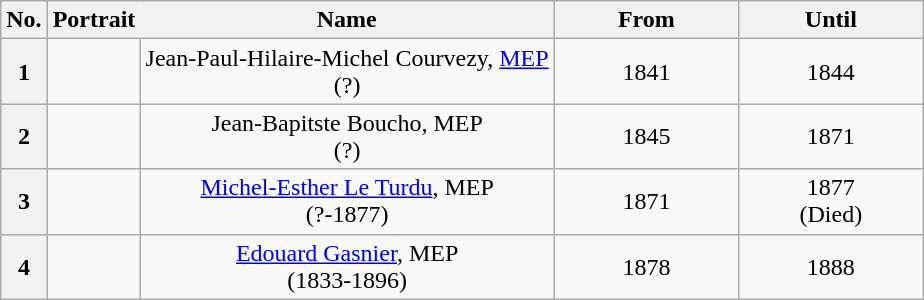<table class="wikitable" style="text-align:center;">
<tr>
<th scope="col">No.</th>
<th scope="col" style="border-right:none;">Portrait</th>
<th scope="col" style="border-left:none;">Name</th>
<th scope="col" style="width:20%;">From</th>
<th scope="col" style="width:20%;">Until</th>
</tr>
<tr>
<th scope="row">1</th>
<td></td>
<td>Jean-Paul-Hilaire-Michel Courvezy, <a href='#'>MEP</a> <br> (?)</td>
<td>1841</td>
<td>1844</td>
</tr>
<tr>
<th>2</th>
<td></td>
<td>Jean-Bapitste Boucho, MEP <br> (?)</td>
<td>1845</td>
<td>1871</td>
</tr>
<tr>
<th>3</th>
<td></td>
<td><a href='#'>Michel-Esther Le Turdu</a>, MEP <br> (?-1877)</td>
<td>1871</td>
<td>1877<br> (Died)</td>
</tr>
<tr>
<th>4</th>
<td></td>
<td><a href='#'>Edouard Gasnier</a>, MEP <br> (1833-1896)</td>
<td>1878</td>
<td>1888</td>
</tr>
</table>
